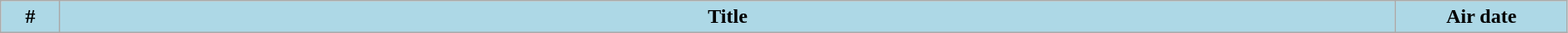<table class="wikitable plainrowheaders" style="width:99%; background:#fff;">
<tr>
<th style="background:#add8e6; width:40px;">#</th>
<th style="background: #add8e6;">Title</th>
<th style="background:#add8e6; width:130px;">Air date<br>


</th>
</tr>
</table>
